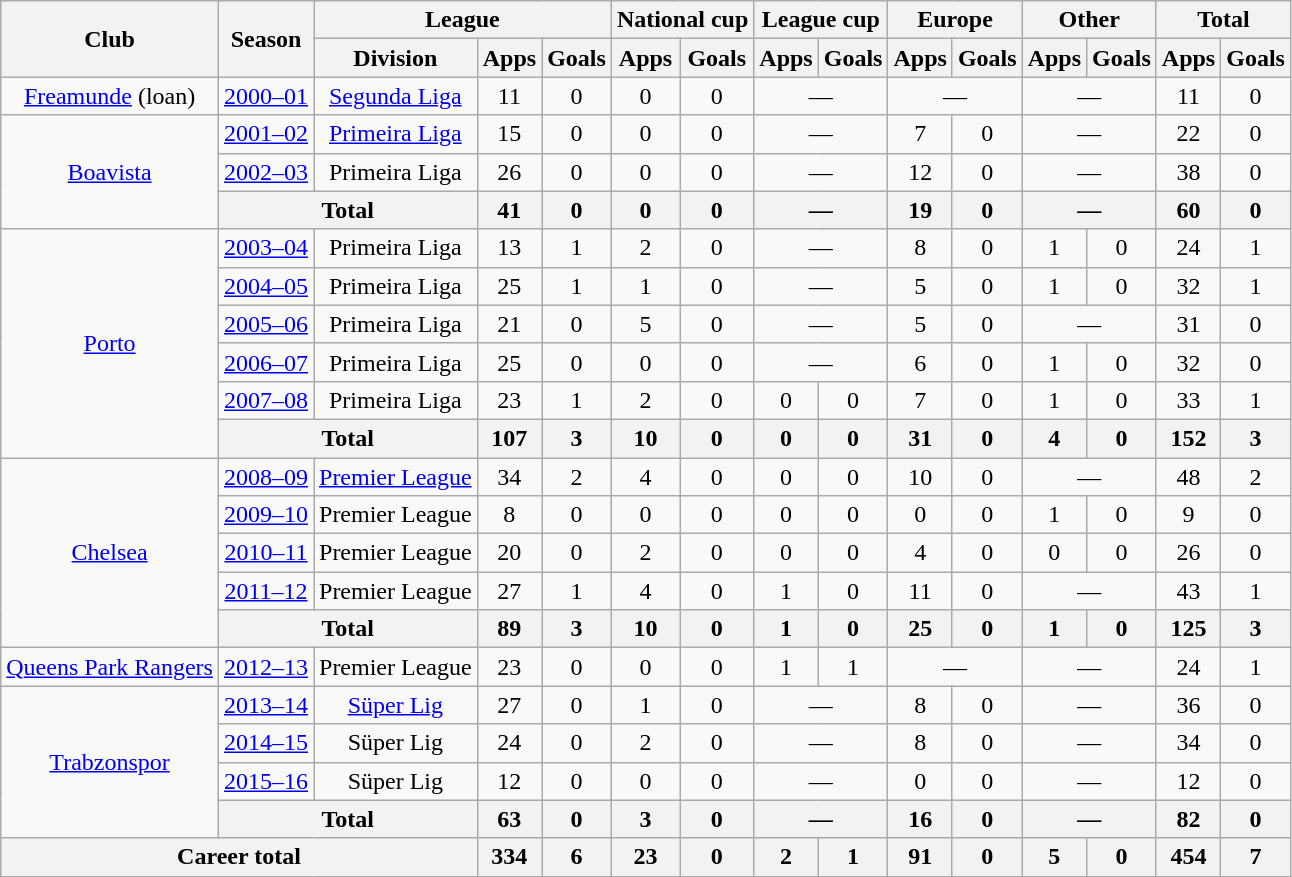<table class="wikitable" style="text-align:center">
<tr>
<th rowspan="2">Club</th>
<th rowspan="2">Season</th>
<th colspan="3">League</th>
<th colspan="2">National cup</th>
<th colspan="2">League cup</th>
<th colspan="2">Europe</th>
<th colspan="2">Other</th>
<th colspan="2">Total</th>
</tr>
<tr>
<th>Division</th>
<th>Apps</th>
<th>Goals</th>
<th>Apps</th>
<th>Goals</th>
<th>Apps</th>
<th>Goals</th>
<th>Apps</th>
<th>Goals</th>
<th>Apps</th>
<th>Goals</th>
<th>Apps</th>
<th>Goals</th>
</tr>
<tr>
<td><a href='#'>Freamunde</a> (loan)</td>
<td><a href='#'>2000–01</a></td>
<td><a href='#'>Segunda Liga</a></td>
<td>11</td>
<td>0</td>
<td>0</td>
<td>0</td>
<td colspan="2">—</td>
<td colspan="2">—</td>
<td colspan="2">—</td>
<td>11</td>
<td>0</td>
</tr>
<tr>
<td rowspan="3"><a href='#'>Boavista</a></td>
<td><a href='#'>2001–02</a></td>
<td><a href='#'>Primeira Liga</a></td>
<td>15</td>
<td>0</td>
<td>0</td>
<td>0</td>
<td colspan="2">—</td>
<td>7</td>
<td>0</td>
<td colspan="2">—</td>
<td>22</td>
<td>0</td>
</tr>
<tr>
<td><a href='#'>2002–03</a></td>
<td>Primeira Liga</td>
<td>26</td>
<td>0</td>
<td>0</td>
<td>0</td>
<td colspan="2">—</td>
<td>12</td>
<td>0</td>
<td colspan="2">—</td>
<td>38</td>
<td>0</td>
</tr>
<tr>
<th colspan="2">Total</th>
<th>41</th>
<th>0</th>
<th>0</th>
<th>0</th>
<th colspan="2">—</th>
<th>19</th>
<th>0</th>
<th colspan="2">—</th>
<th>60</th>
<th>0</th>
</tr>
<tr>
<td rowspan="6"><a href='#'>Porto</a></td>
<td><a href='#'>2003–04</a></td>
<td>Primeira Liga</td>
<td>13</td>
<td>1</td>
<td>2</td>
<td>0</td>
<td colspan="2">—</td>
<td>8</td>
<td>0</td>
<td>1</td>
<td>0</td>
<td>24</td>
<td>1</td>
</tr>
<tr>
<td><a href='#'>2004–05</a></td>
<td>Primeira Liga</td>
<td>25</td>
<td>1</td>
<td>1</td>
<td>0</td>
<td colspan="2">—</td>
<td>5</td>
<td>0</td>
<td>1</td>
<td>0</td>
<td>32</td>
<td>1</td>
</tr>
<tr>
<td><a href='#'>2005–06</a></td>
<td>Primeira Liga</td>
<td>21</td>
<td>0</td>
<td>5</td>
<td>0</td>
<td colspan="2">—</td>
<td>5</td>
<td>0</td>
<td colspan="2">—</td>
<td>31</td>
<td>0</td>
</tr>
<tr>
<td><a href='#'>2006–07</a></td>
<td>Primeira Liga</td>
<td>25</td>
<td>0</td>
<td>0</td>
<td>0</td>
<td colspan="2">—</td>
<td>6</td>
<td>0</td>
<td>1</td>
<td>0</td>
<td>32</td>
<td>0</td>
</tr>
<tr>
<td><a href='#'>2007–08</a></td>
<td>Primeira Liga</td>
<td>23</td>
<td>1</td>
<td>2</td>
<td>0</td>
<td>0</td>
<td>0</td>
<td>7</td>
<td>0</td>
<td>1</td>
<td>0</td>
<td>33</td>
<td>1</td>
</tr>
<tr>
<th colspan="2">Total</th>
<th>107</th>
<th>3</th>
<th>10</th>
<th>0</th>
<th>0</th>
<th>0</th>
<th>31</th>
<th>0</th>
<th>4</th>
<th>0</th>
<th>152</th>
<th>3</th>
</tr>
<tr>
<td rowspan="5"><a href='#'>Chelsea</a></td>
<td><a href='#'>2008–09</a></td>
<td><a href='#'>Premier League</a></td>
<td>34</td>
<td>2</td>
<td>4</td>
<td>0</td>
<td>0</td>
<td>0</td>
<td>10</td>
<td>0</td>
<td colspan="2">—</td>
<td>48</td>
<td>2</td>
</tr>
<tr>
<td><a href='#'>2009–10</a></td>
<td>Premier League</td>
<td>8</td>
<td>0</td>
<td>0</td>
<td>0</td>
<td>0</td>
<td>0</td>
<td>0</td>
<td>0</td>
<td>1</td>
<td>0</td>
<td>9</td>
<td>0</td>
</tr>
<tr>
<td><a href='#'>2010–11</a></td>
<td>Premier League</td>
<td>20</td>
<td>0</td>
<td>2</td>
<td>0</td>
<td>0</td>
<td>0</td>
<td>4</td>
<td>0</td>
<td>0</td>
<td>0</td>
<td>26</td>
<td>0</td>
</tr>
<tr>
<td><a href='#'>2011–12</a></td>
<td>Premier League</td>
<td>27</td>
<td>1</td>
<td>4</td>
<td>0</td>
<td>1</td>
<td>0</td>
<td>11</td>
<td>0</td>
<td colspan="2">—</td>
<td>43</td>
<td>1</td>
</tr>
<tr>
<th colspan="2">Total</th>
<th>89</th>
<th>3</th>
<th>10</th>
<th>0</th>
<th>1</th>
<th>0</th>
<th>25</th>
<th>0</th>
<th>1</th>
<th>0</th>
<th>125</th>
<th>3</th>
</tr>
<tr>
<td><a href='#'>Queens Park Rangers</a></td>
<td><a href='#'>2012–13</a></td>
<td>Premier League</td>
<td>23</td>
<td>0</td>
<td>0</td>
<td>0</td>
<td>1</td>
<td>1</td>
<td colspan="2">—</td>
<td colspan="2">—</td>
<td>24</td>
<td>1</td>
</tr>
<tr>
<td rowspan="4"><a href='#'>Trabzonspor</a></td>
<td><a href='#'>2013–14</a></td>
<td><a href='#'>Süper Lig</a></td>
<td>27</td>
<td>0</td>
<td>1</td>
<td>0</td>
<td colspan="2">—</td>
<td>8</td>
<td>0</td>
<td colspan="2">—</td>
<td>36</td>
<td>0</td>
</tr>
<tr>
<td><a href='#'>2014–15</a></td>
<td>Süper Lig</td>
<td>24</td>
<td>0</td>
<td>2</td>
<td>0</td>
<td colspan="2">—</td>
<td>8</td>
<td>0</td>
<td colspan="2">—</td>
<td>34</td>
<td>0</td>
</tr>
<tr>
<td><a href='#'>2015–16</a></td>
<td>Süper Lig</td>
<td>12</td>
<td>0</td>
<td>0</td>
<td>0</td>
<td colspan="2">—</td>
<td>0</td>
<td>0</td>
<td colspan="2">—</td>
<td>12</td>
<td>0</td>
</tr>
<tr>
<th colspan="2">Total</th>
<th>63</th>
<th>0</th>
<th>3</th>
<th>0</th>
<th colspan="2">—</th>
<th>16</th>
<th>0</th>
<th colspan="2">—</th>
<th>82</th>
<th>0</th>
</tr>
<tr>
<th colspan="3">Career total</th>
<th>334</th>
<th>6</th>
<th>23</th>
<th>0</th>
<th>2</th>
<th>1</th>
<th>91</th>
<th>0</th>
<th>5</th>
<th>0</th>
<th>454</th>
<th>7</th>
</tr>
</table>
